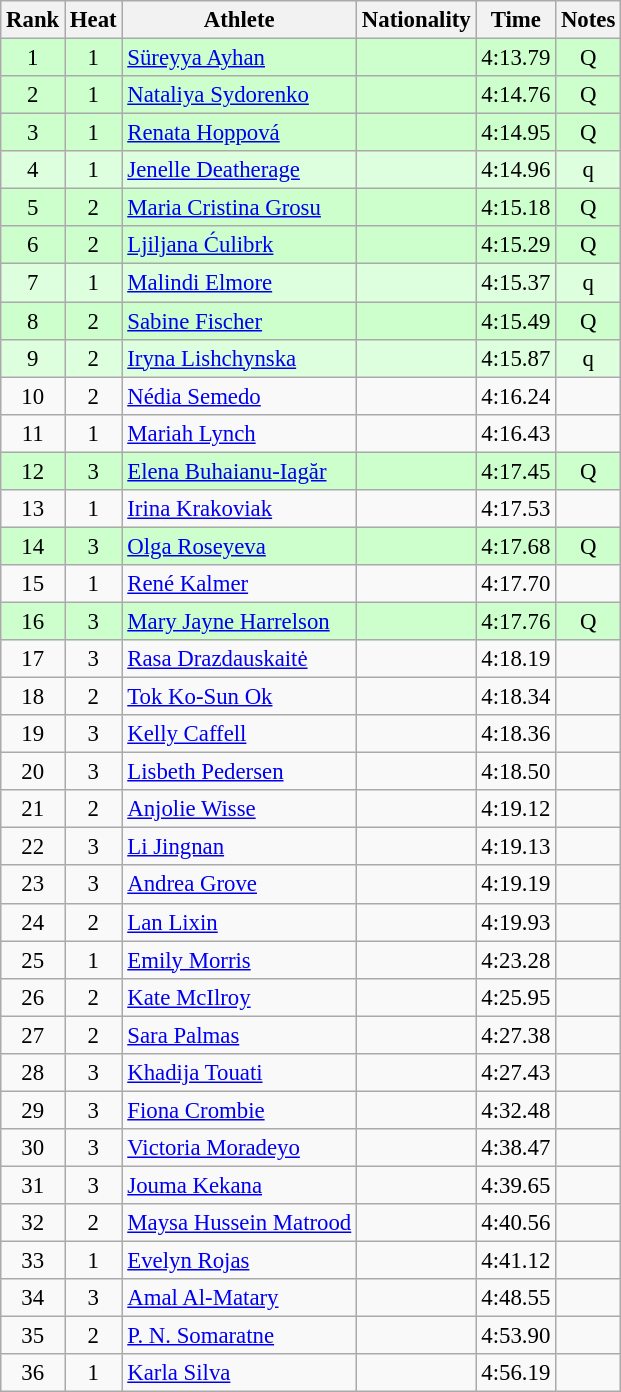<table class="wikitable sortable" style="text-align:center;font-size:95%">
<tr>
<th>Rank</th>
<th>Heat</th>
<th>Athlete</th>
<th>Nationality</th>
<th>Time</th>
<th>Notes</th>
</tr>
<tr bgcolor=ccffcc>
<td>1</td>
<td>1</td>
<td align="left"><a href='#'>Süreyya Ayhan</a></td>
<td align=left></td>
<td>4:13.79</td>
<td>Q</td>
</tr>
<tr bgcolor=ccffcc>
<td>2</td>
<td>1</td>
<td align="left"><a href='#'>Nataliya Sydorenko</a></td>
<td align=left></td>
<td>4:14.76</td>
<td>Q</td>
</tr>
<tr bgcolor=ccffcc>
<td>3</td>
<td>1</td>
<td align="left"><a href='#'>Renata Hoppová</a></td>
<td align=left></td>
<td>4:14.95</td>
<td>Q</td>
</tr>
<tr bgcolor=ddffdd>
<td>4</td>
<td>1</td>
<td align="left"><a href='#'>Jenelle Deatherage</a></td>
<td align=left></td>
<td>4:14.96</td>
<td>q</td>
</tr>
<tr bgcolor=ccffcc>
<td>5</td>
<td>2</td>
<td align="left"><a href='#'>Maria Cristina Grosu</a></td>
<td align=left></td>
<td>4:15.18</td>
<td>Q</td>
</tr>
<tr bgcolor=ccffcc>
<td>6</td>
<td>2</td>
<td align="left"><a href='#'>Ljiljana Ćulibrk</a></td>
<td align=left></td>
<td>4:15.29</td>
<td>Q</td>
</tr>
<tr bgcolor=ddffdd>
<td>7</td>
<td>1</td>
<td align="left"><a href='#'>Malindi Elmore</a></td>
<td align=left></td>
<td>4:15.37</td>
<td>q</td>
</tr>
<tr bgcolor=ccffcc>
<td>8</td>
<td>2</td>
<td align="left"><a href='#'>Sabine Fischer</a></td>
<td align=left></td>
<td>4:15.49</td>
<td>Q</td>
</tr>
<tr bgcolor=ddffdd>
<td>9</td>
<td>2</td>
<td align="left"><a href='#'>Iryna Lishchynska</a></td>
<td align=left></td>
<td>4:15.87</td>
<td>q</td>
</tr>
<tr>
<td>10</td>
<td>2</td>
<td align="left"><a href='#'>Nédia Semedo</a></td>
<td align=left></td>
<td>4:16.24</td>
<td></td>
</tr>
<tr>
<td>11</td>
<td>1</td>
<td align="left"><a href='#'>Mariah Lynch</a></td>
<td align=left></td>
<td>4:16.43</td>
<td></td>
</tr>
<tr bgcolor=ccffcc>
<td>12</td>
<td>3</td>
<td align="left"><a href='#'>Elena Buhaianu-Iagăr</a></td>
<td align=left></td>
<td>4:17.45</td>
<td>Q</td>
</tr>
<tr>
<td>13</td>
<td>1</td>
<td align="left"><a href='#'>Irina Krakoviak</a></td>
<td align=left></td>
<td>4:17.53</td>
<td></td>
</tr>
<tr bgcolor=ccffcc>
<td>14</td>
<td>3</td>
<td align="left"><a href='#'>Olga Roseyeva</a></td>
<td align=left></td>
<td>4:17.68</td>
<td>Q</td>
</tr>
<tr>
<td>15</td>
<td>1</td>
<td align="left"><a href='#'>René Kalmer</a></td>
<td align=left></td>
<td>4:17.70</td>
<td></td>
</tr>
<tr bgcolor=ccffcc>
<td>16</td>
<td>3</td>
<td align="left"><a href='#'>Mary Jayne Harrelson</a></td>
<td align=left></td>
<td>4:17.76</td>
<td>Q</td>
</tr>
<tr>
<td>17</td>
<td>3</td>
<td align="left"><a href='#'>Rasa Drazdauskaitė</a></td>
<td align=left></td>
<td>4:18.19</td>
<td></td>
</tr>
<tr>
<td>18</td>
<td>2</td>
<td align="left"><a href='#'>Tok Ko-Sun Ok</a></td>
<td align=left></td>
<td>4:18.34</td>
<td></td>
</tr>
<tr>
<td>19</td>
<td>3</td>
<td align="left"><a href='#'>Kelly Caffell</a></td>
<td align=left></td>
<td>4:18.36</td>
<td></td>
</tr>
<tr>
<td>20</td>
<td>3</td>
<td align="left"><a href='#'>Lisbeth Pedersen</a></td>
<td align=left></td>
<td>4:18.50</td>
<td></td>
</tr>
<tr>
<td>21</td>
<td>2</td>
<td align="left"><a href='#'>Anjolie Wisse</a></td>
<td align=left></td>
<td>4:19.12</td>
<td></td>
</tr>
<tr>
<td>22</td>
<td>3</td>
<td align="left"><a href='#'>Li Jingnan</a></td>
<td align=left></td>
<td>4:19.13</td>
<td></td>
</tr>
<tr>
<td>23</td>
<td>3</td>
<td align="left"><a href='#'>Andrea Grove</a></td>
<td align=left></td>
<td>4:19.19</td>
<td></td>
</tr>
<tr>
<td>24</td>
<td>2</td>
<td align="left"><a href='#'>Lan Lixin</a></td>
<td align=left></td>
<td>4:19.93</td>
<td></td>
</tr>
<tr>
<td>25</td>
<td>1</td>
<td align="left"><a href='#'>Emily Morris</a></td>
<td align=left></td>
<td>4:23.28</td>
<td></td>
</tr>
<tr>
<td>26</td>
<td>2</td>
<td align="left"><a href='#'>Kate McIlroy</a></td>
<td align=left></td>
<td>4:25.95</td>
<td></td>
</tr>
<tr>
<td>27</td>
<td>2</td>
<td align="left"><a href='#'>Sara Palmas</a></td>
<td align=left></td>
<td>4:27.38</td>
<td></td>
</tr>
<tr>
<td>28</td>
<td>3</td>
<td align="left"><a href='#'>Khadija Touati</a></td>
<td align=left></td>
<td>4:27.43</td>
<td></td>
</tr>
<tr>
<td>29</td>
<td>3</td>
<td align="left"><a href='#'>Fiona Crombie</a></td>
<td align=left></td>
<td>4:32.48</td>
<td></td>
</tr>
<tr>
<td>30</td>
<td>3</td>
<td align="left"><a href='#'>Victoria Moradeyo</a></td>
<td align=left></td>
<td>4:38.47</td>
<td></td>
</tr>
<tr>
<td>31</td>
<td>3</td>
<td align="left"><a href='#'>Jouma Kekana</a></td>
<td align=left></td>
<td>4:39.65</td>
<td></td>
</tr>
<tr>
<td>32</td>
<td>2</td>
<td align="left"><a href='#'>Maysa Hussein Matrood</a></td>
<td align=left></td>
<td>4:40.56</td>
<td></td>
</tr>
<tr>
<td>33</td>
<td>1</td>
<td align="left"><a href='#'>Evelyn Rojas</a></td>
<td align=left></td>
<td>4:41.12</td>
<td></td>
</tr>
<tr>
<td>34</td>
<td>3</td>
<td align="left"><a href='#'>Amal Al-Matary</a></td>
<td align=left></td>
<td>4:48.55</td>
<td></td>
</tr>
<tr>
<td>35</td>
<td>2</td>
<td align="left"><a href='#'>P. N. Somaratne</a></td>
<td align=left></td>
<td>4:53.90</td>
<td></td>
</tr>
<tr>
<td>36</td>
<td>1</td>
<td align="left"><a href='#'>Karla Silva</a></td>
<td align=left></td>
<td>4:56.19</td>
<td></td>
</tr>
</table>
